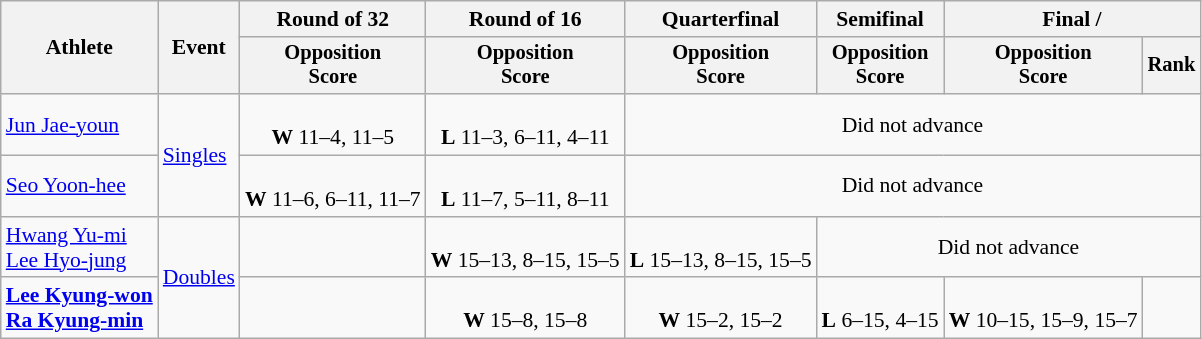<table class=wikitable style="font-size:90%">
<tr>
<th rowspan="2">Athlete</th>
<th rowspan="2">Event</th>
<th>Round of 32</th>
<th>Round of 16</th>
<th>Quarterfinal</th>
<th>Semifinal</th>
<th colspan=2>Final / </th>
</tr>
<tr style="font-size:95%">
<th>Opposition<br>Score</th>
<th>Opposition<br>Score</th>
<th>Opposition<br>Score</th>
<th>Opposition<br>Score</th>
<th>Opposition<br>Score</th>
<th>Rank</th>
</tr>
<tr align=center>
<td align=left><a href='#'>Jun Jae-youn</a></td>
<td align=left rowspan=2><a href='#'>Singles</a></td>
<td><br><strong>W</strong> 11–4, 11–5</td>
<td><br><strong>L</strong> 11–3, 6–11, 4–11</td>
<td colspan=4>Did not advance</td>
</tr>
<tr align=center>
<td align=left><a href='#'>Seo Yoon-hee</a></td>
<td><br><strong>W</strong> 11–6, 6–11, 11–7</td>
<td><br><strong>L</strong> 11–7, 5–11, 8–11</td>
<td colspan=4>Did not advance</td>
</tr>
<tr align=center>
<td align=left><a href='#'>Hwang Yu-mi</a><br><a href='#'>Lee Hyo-jung</a></td>
<td align=left rowspan=2><a href='#'>Doubles</a></td>
<td></td>
<td><br><strong>W</strong> 15–13, 8–15, 15–5</td>
<td><br><strong>L</strong> 15–13, 8–15, 15–5</td>
<td colspan=3>Did not advance</td>
</tr>
<tr align=center>
<td align=left><strong><a href='#'>Lee Kyung-won</a><br><a href='#'>Ra Kyung-min</a></strong></td>
<td></td>
<td><br><strong>W</strong> 15–8, 15–8</td>
<td><br><strong>W</strong> 15–2, 15–2</td>
<td><br><strong>L</strong> 6–15, 4–15</td>
<td><br><strong>W</strong> 10–15, 15–9, 15–7</td>
<td></td>
</tr>
</table>
